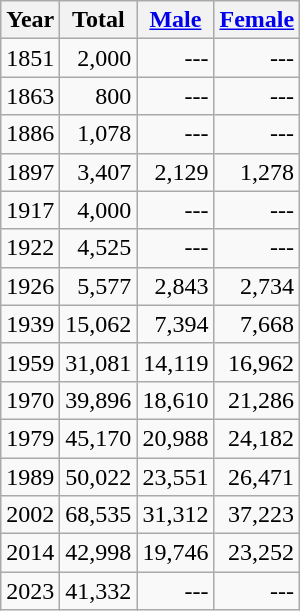<table class="wikitable">
<tr>
<th>Year</th>
<th>Total</th>
<th><a href='#'>Male</a></th>
<th><a href='#'>Female</a></th>
</tr>
<tr>
<td>1851</td>
<td align="right">2,000</td>
<td align="right">---</td>
<td align="right">---</td>
</tr>
<tr>
<td>1863</td>
<td align="right">800</td>
<td align="right">---</td>
<td align="right">---</td>
</tr>
<tr>
<td>1886</td>
<td align="right">1,078</td>
<td align="right">---</td>
<td align="right">---</td>
</tr>
<tr>
<td>1897</td>
<td align="right">3,407</td>
<td align="right">2,129</td>
<td align="right">1,278</td>
</tr>
<tr>
<td>1917</td>
<td align="right">4,000</td>
<td align="right">---</td>
<td align="right">---</td>
</tr>
<tr>
<td>1922</td>
<td align="right">4,525</td>
<td align="right">---</td>
<td align="right">---</td>
</tr>
<tr>
<td>1926</td>
<td align="right">5,577</td>
<td align="right">2,843</td>
<td align="right">2,734</td>
</tr>
<tr>
<td>1939</td>
<td align="right">15,062</td>
<td align="right">7,394</td>
<td align="right">7,668</td>
</tr>
<tr>
<td>1959</td>
<td align="right">31,081</td>
<td align="right">14,119</td>
<td align="right">16,962</td>
</tr>
<tr>
<td>1970</td>
<td align="right">39,896</td>
<td align="right">18,610</td>
<td align="right">21,286</td>
</tr>
<tr>
<td>1979</td>
<td align="right">45,170</td>
<td align="right">20,988</td>
<td align="right">24,182</td>
</tr>
<tr>
<td>1989</td>
<td align="right">50,022</td>
<td align="right">23,551</td>
<td align="right">26,471</td>
</tr>
<tr>
<td>2002</td>
<td align="right">68,535</td>
<td align="right">31,312</td>
<td align="right">37,223</td>
</tr>
<tr>
<td>2014</td>
<td align="right">42,998</td>
<td align="right">19,746</td>
<td align="right">23,252</td>
</tr>
<tr>
<td>2023</td>
<td align="right">41,332</td>
<td align="right">---</td>
<td align="right">---</td>
</tr>
</table>
